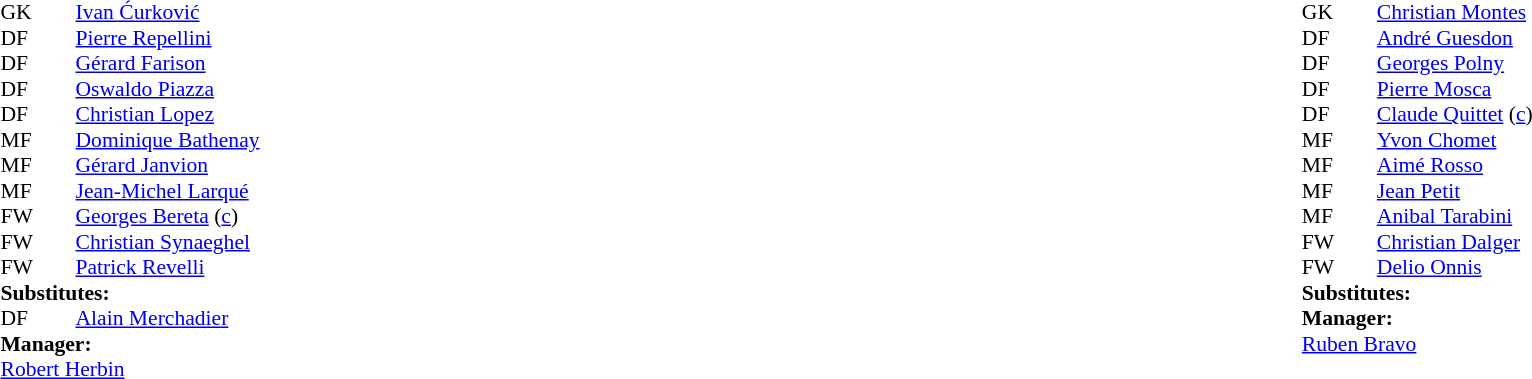<table width=100%>
<tr>
<td valign="top" width="50%"><br><table style=font-size:90% cellspacing=0 cellpadding=0>
<tr>
<th width=25></th>
<th width=25></th>
</tr>
<tr>
<td>GK</td>
<td><strong> </strong></td>
<td> <a href='#'>Ivan Ćurković</a></td>
</tr>
<tr>
<td>DF</td>
<td><strong> </strong></td>
<td> <a href='#'>Pierre Repellini</a></td>
</tr>
<tr>
<td>DF</td>
<td><strong> </strong></td>
<td> <a href='#'>Gérard Farison</a></td>
</tr>
<tr>
<td>DF</td>
<td><strong> </strong></td>
<td> <a href='#'>Oswaldo Piazza</a></td>
</tr>
<tr>
<td>DF</td>
<td><strong> </strong></td>
<td> <a href='#'>Christian Lopez</a></td>
</tr>
<tr>
<td>MF</td>
<td><strong> </strong></td>
<td> <a href='#'>Dominique Bathenay</a></td>
<td></td>
<td></td>
</tr>
<tr>
<td>MF</td>
<td><strong> </strong></td>
<td> <a href='#'>Gérard Janvion</a></td>
</tr>
<tr>
<td>MF</td>
<td><strong> </strong></td>
<td> <a href='#'>Jean-Michel Larqué</a></td>
</tr>
<tr>
<td>FW</td>
<td><strong> </strong></td>
<td> <a href='#'>Georges Bereta</a> (<a href='#'>c</a>)</td>
</tr>
<tr>
<td>FW</td>
<td><strong> </strong></td>
<td> <a href='#'>Christian Synaeghel</a></td>
</tr>
<tr>
<td>FW</td>
<td><strong> </strong></td>
<td> <a href='#'>Patrick Revelli</a></td>
</tr>
<tr>
<td colspan=3><strong>Substitutes:</strong></td>
</tr>
<tr>
<td>DF</td>
<td><strong> </strong></td>
<td> <a href='#'>Alain Merchadier</a></td>
<td></td>
<td></td>
</tr>
<tr>
<td colspan=3><strong>Manager:</strong></td>
</tr>
<tr>
<td colspan=4> <a href='#'>Robert Herbin</a></td>
</tr>
</table>
</td>
<td valign="top" width="50%"><br><table style="font-size: 90%" cellspacing="0" cellpadding="0" align=center>
<tr>
<th width=25></th>
<th width=25></th>
</tr>
<tr>
<td>GK</td>
<td><strong> </strong></td>
<td> <a href='#'>Christian Montes</a></td>
</tr>
<tr>
<td>DF</td>
<td><strong> </strong></td>
<td> <a href='#'>André Guesdon</a></td>
</tr>
<tr>
<td>DF</td>
<td><strong> </strong></td>
<td> <a href='#'>Georges Polny</a></td>
</tr>
<tr>
<td>DF</td>
<td><strong> </strong></td>
<td> <a href='#'>Pierre Mosca</a></td>
</tr>
<tr>
<td>DF</td>
<td><strong> </strong></td>
<td> <a href='#'>Claude Quittet</a> (<a href='#'>c</a>)</td>
</tr>
<tr>
<td>MF</td>
<td><strong> </strong></td>
<td> <a href='#'>Yvon Chomet</a></td>
</tr>
<tr>
<td>MF</td>
<td><strong> </strong></td>
<td> <a href='#'>Aimé Rosso</a></td>
</tr>
<tr>
<td>MF</td>
<td><strong> </strong></td>
<td> <a href='#'>Jean Petit</a></td>
</tr>
<tr>
<td>MF</td>
<td><strong> </strong></td>
<td> <a href='#'>Anibal Tarabini</a></td>
</tr>
<tr>
<td>FW</td>
<td><strong> </strong></td>
<td> <a href='#'>Christian Dalger</a></td>
</tr>
<tr>
<td>FW</td>
<td><strong> </strong></td>
<td> <a href='#'>Delio Onnis</a></td>
</tr>
<tr>
<td colspan=3><strong>Substitutes:</strong></td>
</tr>
<tr>
<td colspan=3><strong>Manager:</strong></td>
</tr>
<tr>
<td colspan=4> <a href='#'>Ruben Bravo</a></td>
</tr>
</table>
</td>
</tr>
</table>
